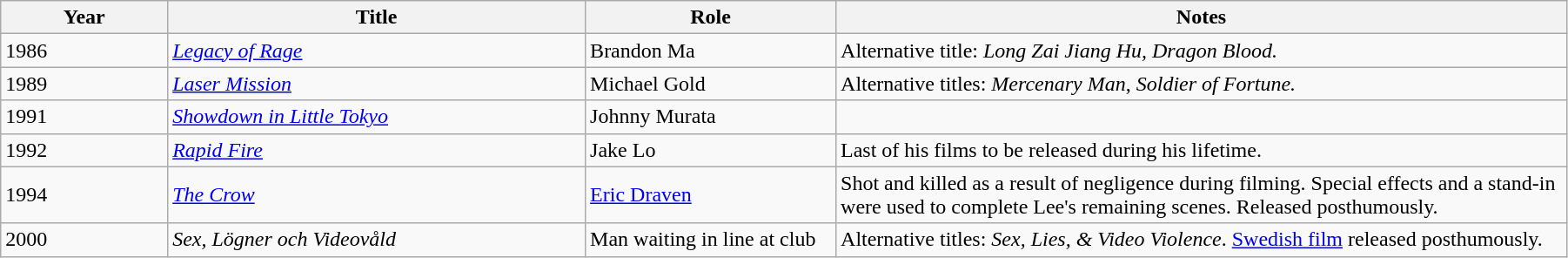<table class="wikitable" style="width:95%">
<tr>
<th style="width:8%">Year</th>
<th style="width:20%">Title</th>
<th style="width:12%">Role</th>
<th style="width:35%">Notes</th>
</tr>
<tr>
<td>1986</td>
<td><em><a href='#'>Legacy of Rage</a></em></td>
<td>Brandon Ma</td>
<td>Alternative title: <em>Long Zai Jiang Hu, Dragon Blood.</em></td>
</tr>
<tr>
<td>1989</td>
<td><em><a href='#'>Laser Mission</a></em></td>
<td>Michael Gold</td>
<td>Alternative titles: <em>Mercenary Man</em>, <em>Soldier of Fortune.</em></td>
</tr>
<tr>
<td>1991</td>
<td><em><a href='#'>Showdown in Little Tokyo</a></em></td>
<td>Johnny Murata</td>
<td></td>
</tr>
<tr>
<td>1992</td>
<td><em><a href='#'>Rapid Fire</a></em></td>
<td>Jake Lo</td>
<td>Last of his films to be released during his lifetime.</td>
</tr>
<tr>
<td>1994</td>
<td><em><a href='#'>The Crow</a></em></td>
<td><a href='#'>Eric Draven</a></td>
<td>Shot and killed as a result of negligence during filming. Special effects and a stand-in were used to complete Lee's remaining scenes. Released posthumously.</td>
</tr>
<tr>
<td>2000</td>
<td><em>Sex, Lögner och Videovåld</em></td>
<td>Man waiting in line at club</td>
<td>Alternative titles: <em>Sex, Lies, & Video Violence</em>. <a href='#'>Swedish film</a> released posthumously.</td>
</tr>
</table>
